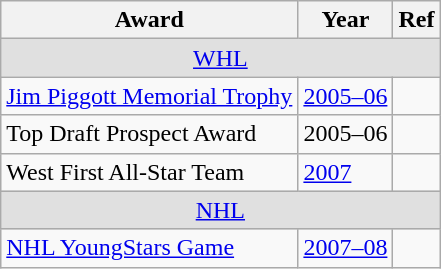<table class="wikitable">
<tr>
<th>Award</th>
<th>Year</th>
<th>Ref</th>
</tr>
<tr ALIGN="center" bgcolor="#e0e0e0">
<td colspan="3"><a href='#'>WHL</a></td>
</tr>
<tr>
<td><a href='#'>Jim Piggott Memorial Trophy</a></td>
<td><a href='#'>2005–06</a></td>
<td></td>
</tr>
<tr>
<td>Top Draft Prospect Award</td>
<td>2005–06</td>
<td></td>
</tr>
<tr>
<td>West First All-Star Team</td>
<td><a href='#'>2007</a></td>
<td></td>
</tr>
<tr ALIGN="center" bgcolor="#e0e0e0">
<td colspan="3"><a href='#'>NHL</a></td>
</tr>
<tr>
<td><a href='#'>NHL YoungStars Game</a></td>
<td><a href='#'>2007–08</a></td>
<td></td>
</tr>
</table>
